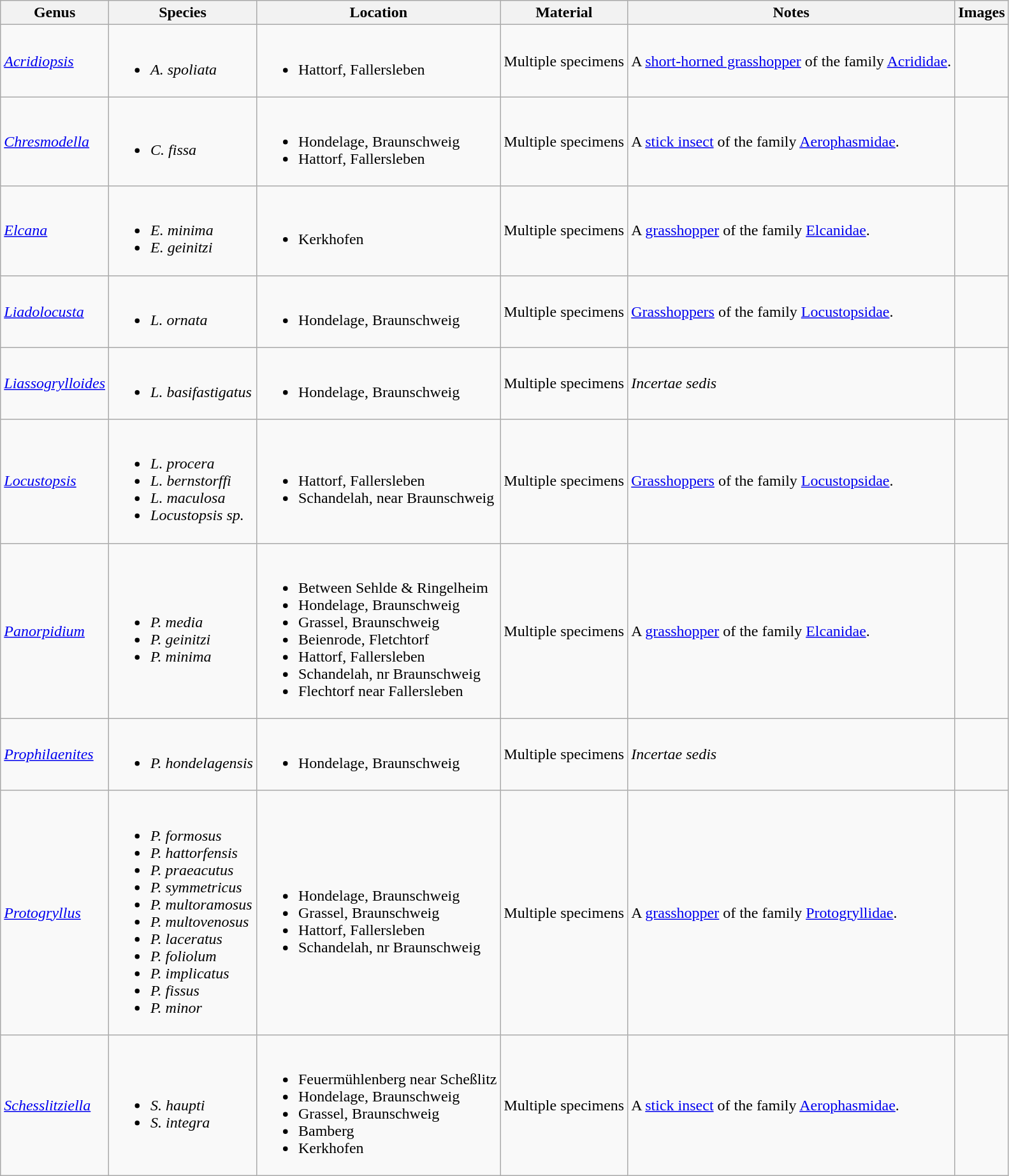<table class="wikitable">
<tr>
<th>Genus</th>
<th>Species</th>
<th>Location</th>
<th>Material</th>
<th>Notes</th>
<th>Images</th>
</tr>
<tr>
<td><em><a href='#'>Acridiopsis</a></em></td>
<td><br><ul><li><em>A. spoliata</em></li></ul></td>
<td><br><ul><li>Hattorf, Fallersleben</li></ul></td>
<td>Multiple specimens</td>
<td>A <a href='#'>short-horned grasshopper</a> of the family <a href='#'>Acrididae</a>.</td>
<td></td>
</tr>
<tr>
<td><em><a href='#'>Chresmodella</a></em></td>
<td><br><ul><li><em>C. fissa</em></li></ul></td>
<td><br><ul><li>Hondelage, Braunschweig</li><li>Hattorf, Fallersleben</li></ul></td>
<td>Multiple specimens</td>
<td>A <a href='#'>stick insect</a> of the family <a href='#'>Aerophasmidae</a>.</td>
<td></td>
</tr>
<tr>
<td><em><a href='#'>Elcana</a></em></td>
<td><br><ul><li><em>E. minima</em></li><li><em>E. geinitzi</em></li></ul></td>
<td><br><ul><li>Kerkhofen</li></ul></td>
<td>Multiple specimens</td>
<td>A <a href='#'>grasshopper</a> of the family <a href='#'>Elcanidae</a>.</td>
<td></td>
</tr>
<tr>
<td><em><a href='#'>Liadolocusta</a></em></td>
<td><br><ul><li><em>L. ornata</em></li></ul></td>
<td><br><ul><li>Hondelage, Braunschweig</li></ul></td>
<td>Multiple specimens</td>
<td><a href='#'>Grasshoppers</a> of the family <a href='#'>Locustopsidae</a>.</td>
<td></td>
</tr>
<tr>
<td><em><a href='#'>Liassogrylloides</a></em></td>
<td><br><ul><li><em>L. basifastigatus</em></li></ul></td>
<td><br><ul><li>Hondelage, Braunschweig</li></ul></td>
<td>Multiple specimens</td>
<td><em>Incertae sedis</em></td>
<td></td>
</tr>
<tr>
<td><em><a href='#'>Locustopsis</a></em></td>
<td><br><ul><li><em>L. procera</em></li><li><em>L. bernstorffi</em></li><li><em>L. maculosa</em></li><li><em>Locustopsis sp.</em></li></ul></td>
<td><br><ul><li>Hattorf, Fallersleben</li><li>Schandelah, near Braunschweig</li></ul></td>
<td>Multiple specimens</td>
<td><a href='#'>Grasshoppers</a> of the family <a href='#'>Locustopsidae</a>.</td>
<td></td>
</tr>
<tr>
<td><em><a href='#'>Panorpidium</a></em></td>
<td><br><ul><li><em>P. media</em></li><li><em>P. geinitzi</em></li><li><em>P. minima</em></li></ul></td>
<td><br><ul><li>Between Sehlde & Ringelheim</li><li>Hondelage, Braunschweig</li><li>Grassel, Braunschweig</li><li>Beienrode, Fletchtorf</li><li>Hattorf, Fallersleben</li><li>Schandelah, nr Braunschweig</li><li>Flechtorf near Fallersleben</li></ul></td>
<td>Multiple specimens</td>
<td>A <a href='#'>grasshopper</a> of the family <a href='#'>Elcanidae</a>.</td>
<td></td>
</tr>
<tr>
<td><em><a href='#'>Prophilaenites</a></em></td>
<td><br><ul><li><em>P. hondelagensis</em></li></ul></td>
<td><br><ul><li>Hondelage, Braunschweig</li></ul></td>
<td>Multiple specimens</td>
<td><em>Incertae sedis</em></td>
<td></td>
</tr>
<tr>
<td><em><a href='#'>Protogryllus</a></em></td>
<td><br><ul><li><em>P. formosus</em></li><li><em>P. hattorfensis</em></li><li><em>P. praeacutus</em></li><li><em>P. symmetricus</em></li><li><em>P. multoramosus</em></li><li><em>P. multovenosus</em></li><li><em>P. laceratus</em></li><li><em>P. foliolum</em></li><li><em>P. implicatus</em></li><li><em>P. fissus</em></li><li><em>P. minor</em></li></ul></td>
<td><br><ul><li>Hondelage, Braunschweig</li><li>Grassel, Braunschweig</li><li>Hattorf, Fallersleben</li><li>Schandelah, nr Braunschweig</li></ul></td>
<td>Multiple specimens</td>
<td>A <a href='#'>grasshopper</a> of the family <a href='#'>Protogryllidae</a>.</td>
<td></td>
</tr>
<tr>
<td><em><a href='#'>Schesslitziella</a></em></td>
<td><br><ul><li><em>S. haupti</em></li><li><em>S. integra</em></li></ul></td>
<td><br><ul><li>Feuermühlenberg near Scheßlitz</li><li>Hondelage, Braunschweig</li><li>Grassel, Braunschweig</li><li>Bamberg</li><li>Kerkhofen</li></ul></td>
<td>Multiple specimens</td>
<td>A <a href='#'>stick insect</a> of the family <a href='#'>Aerophasmidae</a>.</td>
<td></td>
</tr>
</table>
